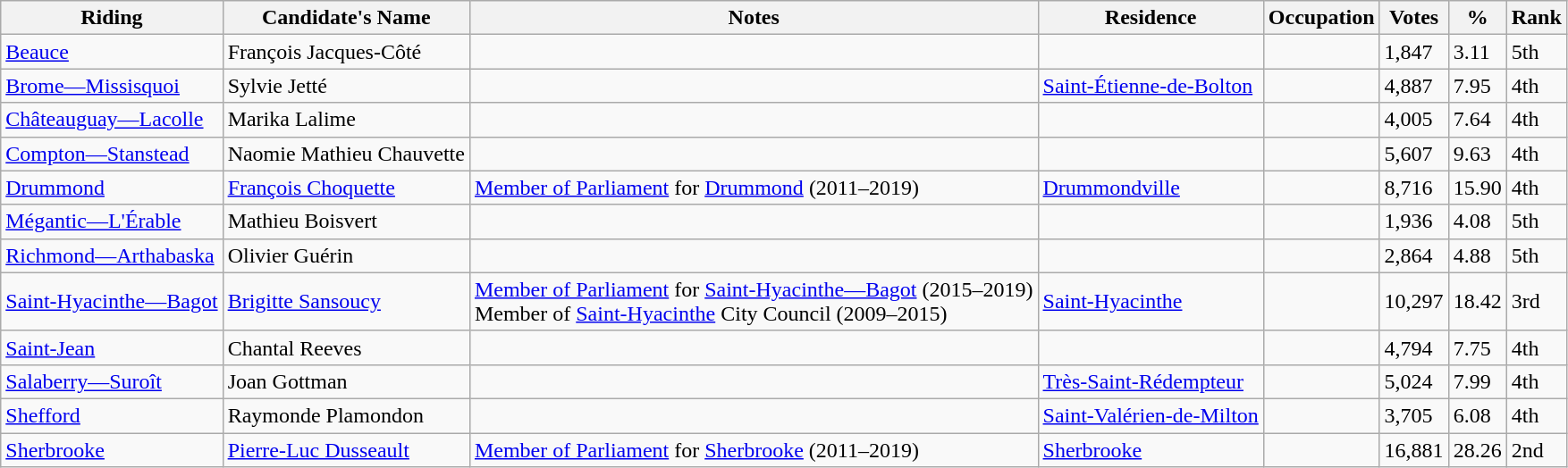<table class="wikitable sortable">
<tr>
<th>Riding<br></th>
<th>Candidate's Name</th>
<th>Notes</th>
<th>Residence</th>
<th>Occupation</th>
<th>Votes</th>
<th>%</th>
<th>Rank</th>
</tr>
<tr>
<td><a href='#'>Beauce</a></td>
<td>François Jacques-Côté</td>
<td></td>
<td></td>
<td></td>
<td>1,847</td>
<td>3.11</td>
<td>5th</td>
</tr>
<tr>
<td><a href='#'>Brome—Missisquoi</a></td>
<td>Sylvie Jetté</td>
<td></td>
<td><a href='#'>Saint-Étienne-de-Bolton</a></td>
<td></td>
<td>4,887</td>
<td>7.95</td>
<td>4th</td>
</tr>
<tr>
<td><a href='#'>Châteauguay—Lacolle</a></td>
<td>Marika Lalime</td>
<td></td>
<td></td>
<td></td>
<td>4,005</td>
<td>7.64</td>
<td>4th</td>
</tr>
<tr>
<td><a href='#'>Compton—Stanstead</a></td>
<td>Naomie Mathieu Chauvette</td>
<td></td>
<td></td>
<td></td>
<td>5,607</td>
<td>9.63</td>
<td>4th</td>
</tr>
<tr>
<td><a href='#'>Drummond</a></td>
<td><a href='#'>François Choquette</a></td>
<td><a href='#'>Member of Parliament</a> for <a href='#'>Drummond</a> (2011–2019)</td>
<td><a href='#'>Drummondville</a></td>
<td></td>
<td>8,716</td>
<td>15.90</td>
<td>4th</td>
</tr>
<tr>
<td><a href='#'>Mégantic—L'Érable</a></td>
<td>Mathieu Boisvert</td>
<td></td>
<td></td>
<td></td>
<td>1,936</td>
<td>4.08</td>
<td>5th</td>
</tr>
<tr>
<td><a href='#'>Richmond—Arthabaska</a></td>
<td>Olivier Guérin</td>
<td></td>
<td></td>
<td></td>
<td>2,864</td>
<td>4.88</td>
<td>5th</td>
</tr>
<tr>
<td><a href='#'>Saint-Hyacinthe—Bagot</a></td>
<td><a href='#'>Brigitte Sansoucy</a></td>
<td><a href='#'>Member of Parliament</a> for <a href='#'>Saint-Hyacinthe—Bagot</a> (2015–2019) <br> Member of <a href='#'>Saint-Hyacinthe</a> City Council (2009–2015)</td>
<td><a href='#'>Saint-Hyacinthe</a></td>
<td></td>
<td>10,297</td>
<td>18.42</td>
<td>3rd</td>
</tr>
<tr>
<td><a href='#'>Saint-Jean</a></td>
<td>Chantal Reeves</td>
<td></td>
<td></td>
<td></td>
<td>4,794</td>
<td>7.75</td>
<td>4th</td>
</tr>
<tr>
<td><a href='#'>Salaberry—Suroît</a></td>
<td>Joan Gottman</td>
<td></td>
<td><a href='#'>Très-Saint-Rédempteur</a></td>
<td></td>
<td>5,024</td>
<td>7.99</td>
<td>4th</td>
</tr>
<tr>
<td><a href='#'>Shefford</a></td>
<td>Raymonde Plamondon</td>
<td></td>
<td><a href='#'>Saint-Valérien-de-Milton</a></td>
<td></td>
<td>3,705</td>
<td>6.08</td>
<td>4th</td>
</tr>
<tr>
<td><a href='#'>Sherbrooke</a></td>
<td><a href='#'>Pierre-Luc Dusseault</a></td>
<td><a href='#'>Member of Parliament</a> for <a href='#'>Sherbrooke</a> (2011–2019)</td>
<td><a href='#'>Sherbrooke</a></td>
<td></td>
<td>16,881</td>
<td>28.26</td>
<td>2nd</td>
</tr>
</table>
